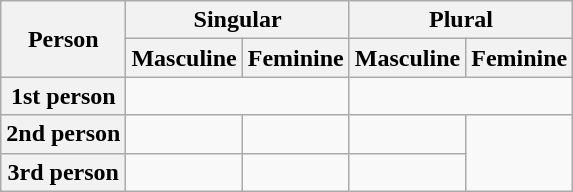<table class="wikitable mw-collapsible">
<tr>
<th rowspan="2">Person</th>
<th colspan="2">Singular</th>
<th colspan="2">Plural</th>
</tr>
<tr>
<th>Masculine</th>
<th>Feminine</th>
<th>Masculine</th>
<th>Feminine</th>
</tr>
<tr>
<th>1st person</th>
<td colspan="2"></td>
<td colspan="2"></td>
</tr>
<tr>
<th>2nd person</th>
<td></td>
<td></td>
<td></td>
<td rowspan="2"></td>
</tr>
<tr>
<th>3rd person</th>
<td></td>
<td></td>
<td></td>
</tr>
</table>
